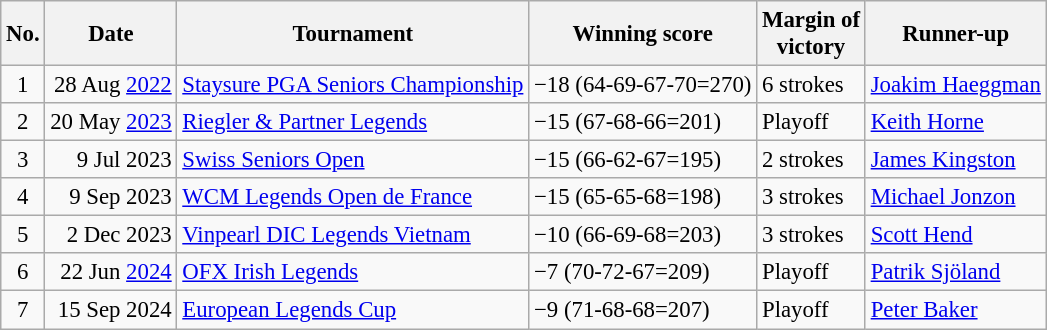<table class="wikitable" style="font-size:95%;">
<tr>
<th>No.</th>
<th>Date</th>
<th>Tournament</th>
<th>Winning score</th>
<th>Margin of<br>victory</th>
<th>Runner-up</th>
</tr>
<tr>
<td align=center>1</td>
<td align=right>28 Aug <a href='#'>2022</a></td>
<td><a href='#'>Staysure PGA Seniors Championship</a></td>
<td>−18 (64-69-67-70=270)</td>
<td>6 strokes</td>
<td> <a href='#'>Joakim Haeggman</a></td>
</tr>
<tr>
<td align=center>2</td>
<td align=right>20 May <a href='#'>2023</a></td>
<td><a href='#'>Riegler & Partner Legends</a></td>
<td>−15 (67-68-66=201)</td>
<td>Playoff</td>
<td> <a href='#'>Keith Horne</a></td>
</tr>
<tr>
<td align=center>3</td>
<td align=right>9 Jul 2023</td>
<td><a href='#'>Swiss Seniors Open</a></td>
<td>−15 (66-62-67=195)</td>
<td>2 strokes</td>
<td> <a href='#'>James Kingston</a></td>
</tr>
<tr>
<td align=center>4</td>
<td align=right>9 Sep 2023</td>
<td><a href='#'>WCM Legends Open de France</a></td>
<td>−15 (65-65-68=198)</td>
<td>3 strokes</td>
<td> <a href='#'>Michael Jonzon</a></td>
</tr>
<tr>
<td align=center>5</td>
<td align=right>2 Dec 2023</td>
<td><a href='#'>Vinpearl DIC Legends Vietnam</a></td>
<td>−10 (66-69-68=203)</td>
<td>3 strokes</td>
<td> <a href='#'>Scott Hend</a></td>
</tr>
<tr>
<td align=center>6</td>
<td align=right>22 Jun <a href='#'>2024</a></td>
<td><a href='#'>OFX Irish Legends</a></td>
<td>−7 (70-72-67=209)</td>
<td>Playoff</td>
<td> <a href='#'>Patrik Sjöland</a></td>
</tr>
<tr>
<td align=center>7</td>
<td align=right>15 Sep 2024</td>
<td><a href='#'>European Legends Cup</a></td>
<td>−9 (71-68-68=207)</td>
<td>Playoff</td>
<td> <a href='#'>Peter Baker</a></td>
</tr>
</table>
